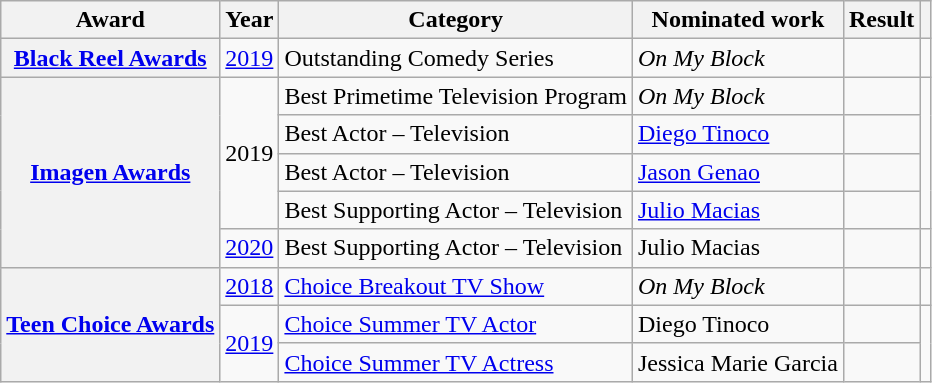<table class="wikitable plainrowheaders sortable">
<tr>
<th scope="col">Award</th>
<th scope="col">Year</th>
<th scope="col">Category</th>
<th scope="col">Nominated work</th>
<th scope="col">Result</th>
<th scope="col" class="unsortable"></th>
</tr>
<tr>
<th scope="row"><a href='#'>Black Reel Awards</a></th>
<td><a href='#'>2019</a></td>
<td>Outstanding Comedy Series</td>
<td><em>On My Block</em></td>
<td></td>
<td style="text-align:center;"></td>
</tr>
<tr>
<th scope="row" rowspan="5"><a href='#'>Imagen Awards</a></th>
<td rowspan="4">2019</td>
<td>Best Primetime Television Program</td>
<td><em>On My Block</em></td>
<td></td>
<td style="text-align:center;" rowspan="4"></td>
</tr>
<tr>
<td>Best Actor – Television</td>
<td><a href='#'>Diego Tinoco</a></td>
<td></td>
</tr>
<tr>
<td>Best Actor – Television</td>
<td><a href='#'>Jason Genao</a></td>
<td></td>
</tr>
<tr>
<td>Best Supporting Actor – Television</td>
<td><a href='#'>Julio Macias</a></td>
<td></td>
</tr>
<tr>
<td><a href='#'>2020</a></td>
<td>Best Supporting Actor – Television</td>
<td>Julio Macias</td>
<td></td>
<td style="text-align:center;"></td>
</tr>
<tr>
<th scope="row" rowspan="3"><a href='#'>Teen Choice Awards</a></th>
<td><a href='#'>2018</a></td>
<td><a href='#'>Choice Breakout TV Show</a></td>
<td><em>On My Block</em></td>
<td></td>
<td style="text-align:center;"></td>
</tr>
<tr>
<td rowspan="2"><a href='#'>2019</a></td>
<td><a href='#'>Choice Summer TV Actor</a></td>
<td>Diego Tinoco</td>
<td></td>
<td style="text-align:center;" rowspan="2"></td>
</tr>
<tr>
<td><a href='#'>Choice Summer TV Actress</a></td>
<td>Jessica Marie Garcia</td>
<td></td>
</tr>
</table>
